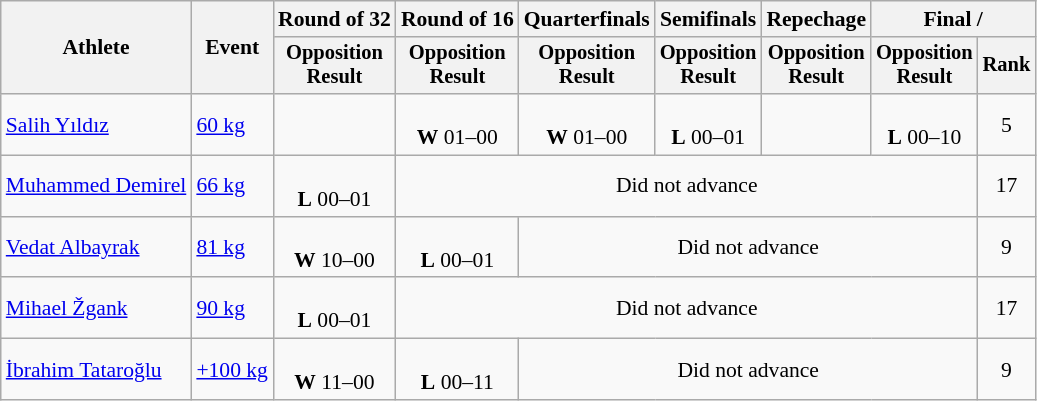<table class=wikitable style=font-size:90%;>
<tr>
<th rowspan=2>Athlete</th>
<th rowspan=2>Event</th>
<th>Round of 32</th>
<th>Round of 16</th>
<th>Quarterfinals</th>
<th>Semifinals</th>
<th>Repechage</th>
<th colspan=2>Final / </th>
</tr>
<tr style=font-size:95%>
<th>Opposition<br>Result</th>
<th>Opposition<br>Result</th>
<th>Opposition<br>Result</th>
<th>Opposition<br>Result</th>
<th>Opposition<br>Result</th>
<th>Opposition<br>Result</th>
<th>Rank</th>
</tr>
<tr align=center>
<td align=left><a href='#'>Salih Yıldız</a></td>
<td align=left><a href='#'>60 kg</a></td>
<td></td>
<td><br><strong>W</strong> 01–00</td>
<td><br><strong>W</strong> 01–00</td>
<td><br><strong>L</strong> 00–01</td>
<td></td>
<td><br><strong>L</strong> 00–10</td>
<td>5</td>
</tr>
<tr align=center>
<td align=left><a href='#'>Muhammed Demirel</a></td>
<td align=left><a href='#'>66 kg</a></td>
<td><br><strong>L</strong> 00–01</td>
<td colspan=5>Did not advance</td>
<td>17</td>
</tr>
<tr align=center>
<td align=left><a href='#'>Vedat Albayrak</a></td>
<td align=left><a href='#'>81 kg</a></td>
<td><br><strong>W</strong> 10–00</td>
<td><br><strong>L</strong> 00–01</td>
<td colspan=4>Did not advance</td>
<td>9</td>
</tr>
<tr align=center>
<td align=left><a href='#'>Mihael Žgank</a></td>
<td align=left><a href='#'>90 kg</a></td>
<td><br><strong>L</strong> 00–01</td>
<td colspan=5>Did not advance</td>
<td>17</td>
</tr>
<tr align=center>
<td align=left><a href='#'>İbrahim Tataroğlu</a></td>
<td align=left><a href='#'>+100 kg</a></td>
<td><br><strong>W</strong> 11–00</td>
<td><br><strong>L</strong> 00–11</td>
<td colspan=4>Did not advance</td>
<td>9</td>
</tr>
</table>
